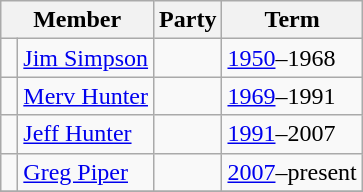<table class="wikitable">
<tr>
<th colspan="2"><strong>Member</strong></th>
<th><strong>Party</strong></th>
<th><strong>Term</strong></th>
</tr>
<tr>
<td> </td>
<td><a href='#'>Jim Simpson</a></td>
<td></td>
<td><a href='#'>1950</a>–1968</td>
</tr>
<tr>
<td> </td>
<td><a href='#'>Merv Hunter</a></td>
<td></td>
<td><a href='#'>1969</a>–1991</td>
</tr>
<tr>
<td> </td>
<td><a href='#'>Jeff Hunter</a></td>
<td></td>
<td><a href='#'>1991</a>–2007</td>
</tr>
<tr>
<td> </td>
<td><a href='#'>Greg Piper</a></td>
<td></td>
<td><a href='#'>2007</a>–present</td>
</tr>
<tr>
</tr>
</table>
